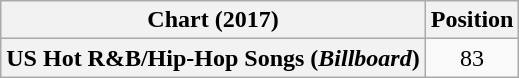<table class="wikitable plainrowheaders sortable" style="text-align:center">
<tr>
<th scope="col">Chart (2017)</th>
<th scope="col">Position</th>
</tr>
<tr>
<th scope="row">US Hot R&B/Hip-Hop Songs (<em>Billboard</em>)</th>
<td>83</td>
</tr>
</table>
